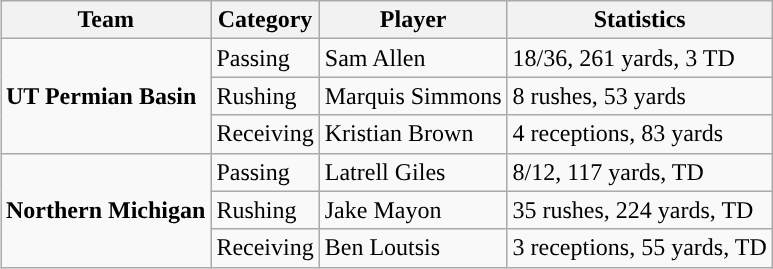<table class="wikitable" style="float: right;">
<tr>
<th>Team</th>
<th>Category</th>
<th>Player</th>
<th>Statistics</th>
</tr>
<tr>
<td rowspan=3><strong>UT Permian Basin</strong></td>
<td>Passing</td>
<td>Sam Allen</td>
<td>18/36, 261 yards, 3 TD</td>
</tr>
<tr>
<td>Rushing</td>
<td>Marquis Simmons</td>
<td>8 rushes, 53 yards</td>
</tr>
<tr>
<td>Receiving</td>
<td>Kristian Brown</td>
<td>4 receptions, 83 yards</td>
</tr>
<tr>
<td rowspan=3><strong>Northern Michigan</strong></td>
<td>Passing</td>
<td>Latrell Giles</td>
<td>8/12, 117 yards, TD</td>
</tr>
<tr>
<td>Rushing</td>
<td>Jake Mayon</td>
<td>35 rushes, 224 yards, TD</td>
</tr>
<tr>
<td>Receiving</td>
<td>Ben Loutsis</td>
<td>3 receptions, 55 yards, TD</td>
</tr>
</table>
